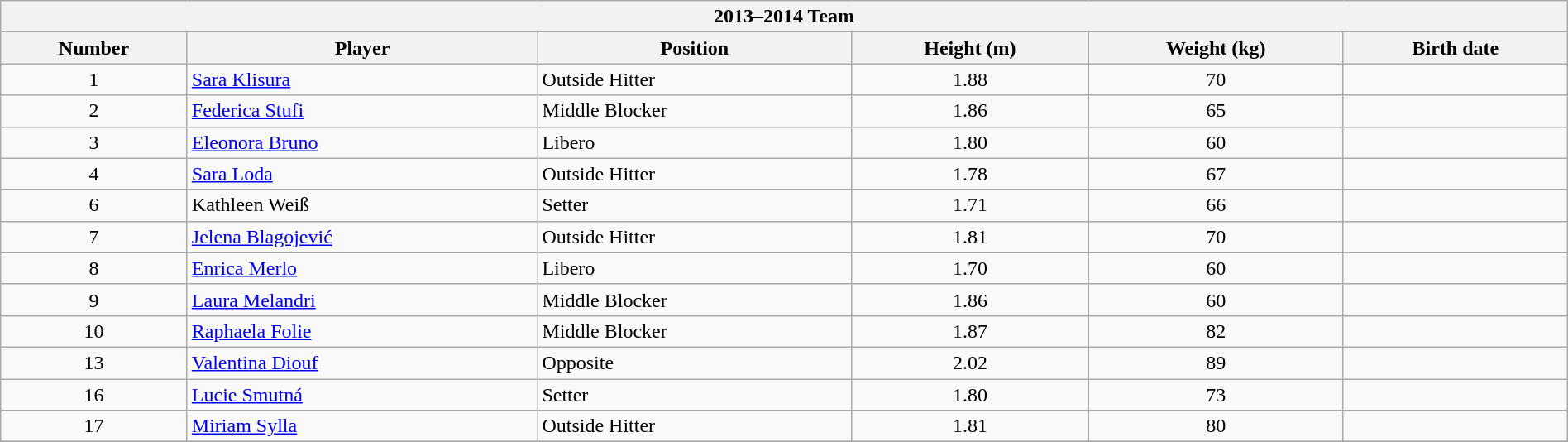<table class="wikitable" style="width:100%;">
<tr>
<th colspan=6><strong>2013–2014 Team</strong></th>
</tr>
<tr>
<th>Number</th>
<th>Player</th>
<th>Position</th>
<th>Height (m)</th>
<th>Weight (kg)</th>
<th>Birth date</th>
</tr>
<tr>
<td align=center>1</td>
<td> <a href='#'>Sara Klisura</a></td>
<td>Outside Hitter</td>
<td align=center>1.88</td>
<td align=center>70</td>
<td></td>
</tr>
<tr>
<td align=center>2</td>
<td> <a href='#'>Federica Stufi</a></td>
<td>Middle Blocker</td>
<td align=center>1.86</td>
<td align=center>65</td>
<td></td>
</tr>
<tr>
<td align=center>3</td>
<td> <a href='#'>Eleonora Bruno</a></td>
<td>Libero</td>
<td align=center>1.80</td>
<td align=center>60</td>
<td></td>
</tr>
<tr>
<td align=center>4</td>
<td> <a href='#'>Sara Loda</a></td>
<td>Outside Hitter</td>
<td align=center>1.78</td>
<td align=center>67</td>
<td></td>
</tr>
<tr>
<td align=center>6</td>
<td> Kathleen Weiß</td>
<td>Setter</td>
<td align=center>1.71</td>
<td align=center>66</td>
<td></td>
</tr>
<tr>
<td align=center>7</td>
<td> <a href='#'>Jelena Blagojević</a></td>
<td>Outside Hitter</td>
<td align=center>1.81</td>
<td align=center>70</td>
<td></td>
</tr>
<tr>
<td align=center>8</td>
<td> <a href='#'>Enrica Merlo</a></td>
<td>Libero</td>
<td align=center>1.70</td>
<td align=center>60</td>
<td></td>
</tr>
<tr>
<td align=center>9</td>
<td> <a href='#'>Laura Melandri</a></td>
<td>Middle Blocker</td>
<td align=center>1.86</td>
<td align=center>60</td>
<td></td>
</tr>
<tr>
<td align=center>10</td>
<td> <a href='#'>Raphaela Folie</a></td>
<td>Middle Blocker</td>
<td align=center>1.87</td>
<td align=center>82</td>
<td></td>
</tr>
<tr>
<td align=center>13</td>
<td> <a href='#'>Valentina Diouf</a></td>
<td>Opposite</td>
<td align=center>2.02</td>
<td align=center>89</td>
<td></td>
</tr>
<tr>
<td align=center>16</td>
<td> <a href='#'>Lucie Smutná</a></td>
<td>Setter</td>
<td align=center>1.80</td>
<td align=center>73</td>
<td></td>
</tr>
<tr>
<td align=center>17</td>
<td> <a href='#'>Miriam Sylla</a></td>
<td>Outside Hitter</td>
<td align=center>1.81</td>
<td align=center>80</td>
<td></td>
</tr>
<tr>
</tr>
</table>
